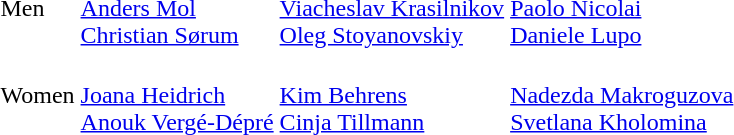<table>
<tr>
<td>Men<br></td>
<td><br><a href='#'>Anders Mol</a><br><a href='#'>Christian Sørum</a></td>
<td><br><a href='#'>Viacheslav Krasilnikov</a><br><a href='#'>Oleg Stoyanovskiy</a></td>
<td><br> <a href='#'>Paolo Nicolai</a><br><a href='#'>Daniele Lupo</a></td>
</tr>
<tr>
<td>Women<br></td>
<td><br><a href='#'>Joana Heidrich</a><br><a href='#'>Anouk Vergé-Dépré</a></td>
<td><br><a href='#'>Kim Behrens</a><br><a href='#'>Cinja Tillmann</a></td>
<td><br><a href='#'>Nadezda Makroguzova</a><br><a href='#'>Svetlana Kholomina</a></td>
</tr>
</table>
